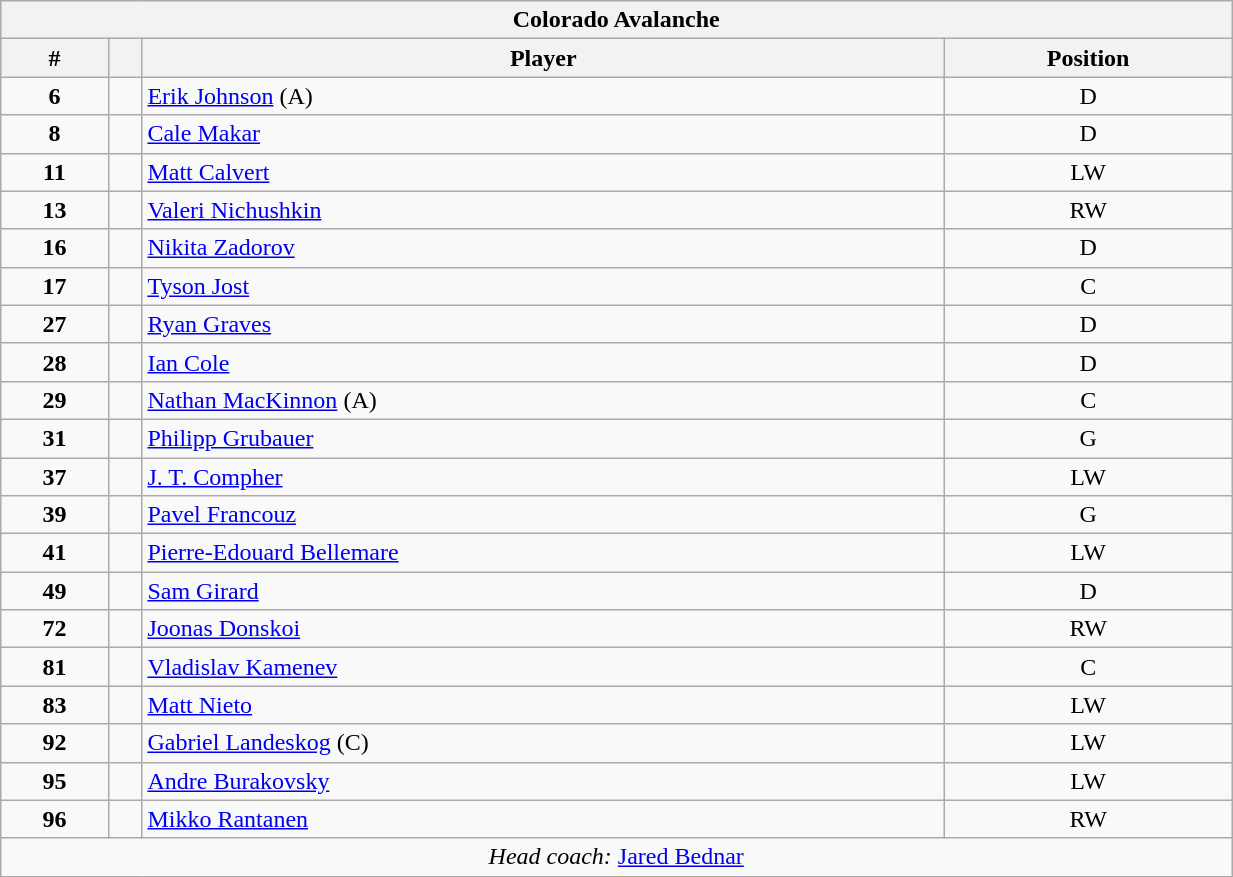<table class="wikitable" style="width:65%; text-align:center;">
<tr>
<th colspan=4>Colorado Avalanche</th>
</tr>
<tr>
<th>#</th>
<th></th>
<th>Player</th>
<th>Position</th>
</tr>
<tr>
<td><strong>6</strong></td>
<td align=center></td>
<td align=left><a href='#'>Erik Johnson</a> (A)</td>
<td>D</td>
</tr>
<tr>
<td><strong>8</strong></td>
<td align=center></td>
<td align=left><a href='#'>Cale Makar</a></td>
<td>D</td>
</tr>
<tr>
<td><strong>11</strong></td>
<td align=center></td>
<td align=left><a href='#'>Matt Calvert</a></td>
<td>LW</td>
</tr>
<tr>
<td><strong>13</strong></td>
<td align=center></td>
<td align=left><a href='#'>Valeri Nichushkin</a></td>
<td>RW</td>
</tr>
<tr>
<td><strong>16</strong></td>
<td align=center></td>
<td align=left><a href='#'>Nikita Zadorov</a></td>
<td>D</td>
</tr>
<tr>
<td><strong>17</strong></td>
<td align=center></td>
<td align=left><a href='#'>Tyson Jost</a></td>
<td>C</td>
</tr>
<tr>
<td><strong>27</strong></td>
<td align=center></td>
<td align=left><a href='#'>Ryan Graves</a></td>
<td>D</td>
</tr>
<tr>
<td><strong>28</strong></td>
<td align=center></td>
<td align=left><a href='#'>Ian Cole</a></td>
<td>D</td>
</tr>
<tr>
<td><strong>29</strong></td>
<td align=center></td>
<td align=left><a href='#'>Nathan MacKinnon</a> (A)</td>
<td>C</td>
</tr>
<tr>
<td><strong>31</strong></td>
<td align=center></td>
<td align=left><a href='#'>Philipp Grubauer</a></td>
<td>G</td>
</tr>
<tr>
<td><strong>37</strong></td>
<td align=center></td>
<td align=left><a href='#'>J. T. Compher</a></td>
<td>LW</td>
</tr>
<tr>
<td><strong>39</strong></td>
<td align=center></td>
<td align=left><a href='#'>Pavel Francouz</a></td>
<td>G</td>
</tr>
<tr>
<td><strong>41</strong></td>
<td align=center></td>
<td align=left><a href='#'>Pierre-Edouard Bellemare</a></td>
<td>LW</td>
</tr>
<tr>
<td><strong>49</strong></td>
<td align=center></td>
<td align=left><a href='#'>Sam Girard</a></td>
<td>D</td>
</tr>
<tr>
<td><strong>72</strong></td>
<td align=center></td>
<td align=left><a href='#'>Joonas Donskoi</a></td>
<td>RW</td>
</tr>
<tr>
<td><strong>81</strong></td>
<td align=center></td>
<td align=left><a href='#'>Vladislav Kamenev</a></td>
<td>C</td>
</tr>
<tr>
<td><strong>83</strong></td>
<td align=center></td>
<td align=left><a href='#'>Matt Nieto</a></td>
<td>LW</td>
</tr>
<tr>
<td><strong>92</strong></td>
<td align=center></td>
<td align=left><a href='#'>Gabriel Landeskog</a> (C)</td>
<td>LW</td>
</tr>
<tr>
<td><strong>95</strong></td>
<td align=center></td>
<td align=left><a href='#'>Andre Burakovsky</a></td>
<td>LW</td>
</tr>
<tr>
<td><strong>96</strong></td>
<td align=center></td>
<td align=left><a href='#'>Mikko Rantanen</a></td>
<td>RW</td>
</tr>
<tr>
<td colspan=4><em>Head coach:</em>  <a href='#'>Jared Bednar</a></td>
</tr>
</table>
